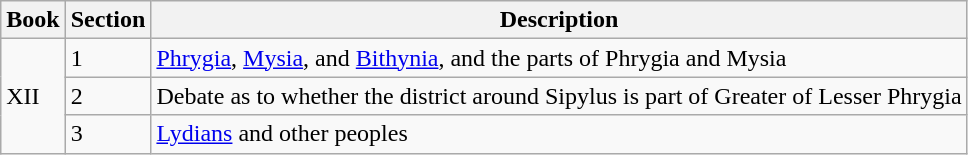<table class="wikitable" style="max-width:45em;">
<tr>
<th>Book</th>
<th>Section</th>
<th>Description</th>
</tr>
<tr>
<td rowspan="14">XII</td>
<td>1</td>
<td><a href='#'>Phrygia</a>, <a href='#'>Mysia</a>, and <a href='#'>Bithynia</a>, and the parts of Phrygia and Mysia</td>
</tr>
<tr>
<td>2</td>
<td>Debate as to whether the district around Sipylus is part of Greater of Lesser Phrygia</td>
</tr>
<tr>
<td>3</td>
<td><a href='#'>Lydians</a> and other peoples</td>
</tr>
</table>
